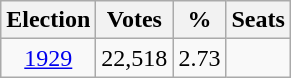<table class=wikitable style=text-align:center>
<tr>
<th>Election</th>
<th>Votes</th>
<th>%</th>
<th>Seats</th>
</tr>
<tr>
<td><a href='#'>1929</a></td>
<td>22,518</td>
<td>2.73</td>
<td></td>
</tr>
</table>
